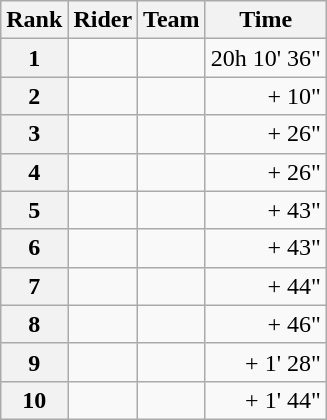<table class="wikitable" margin-bottom:0;">
<tr>
<th scope="col">Rank</th>
<th scope="col">Rider</th>
<th scope="col">Team</th>
<th scope="col">Time</th>
</tr>
<tr>
<th scope="row">1</th>
<td> </td>
<td></td>
<td align="right">20h 10' 36"</td>
</tr>
<tr>
<th scope="row">2</th>
<td></td>
<td></td>
<td align="right">+ 10"</td>
</tr>
<tr>
<th scope="row">3</th>
<td> </td>
<td></td>
<td align="right">+ 26"</td>
</tr>
<tr>
<th scope="row">4</th>
<td></td>
<td></td>
<td align="right">+ 26"</td>
</tr>
<tr>
<th scope="row">5</th>
<td></td>
<td></td>
<td align="right">+ 43"</td>
</tr>
<tr>
<th scope="row">6</th>
<td></td>
<td></td>
<td align="right">+ 43"</td>
</tr>
<tr>
<th scope="row">7</th>
<td></td>
<td></td>
<td align="right">+ 44"</td>
</tr>
<tr>
<th scope="row">8</th>
<td></td>
<td></td>
<td align="right">+ 46"</td>
</tr>
<tr>
<th scope="row">9</th>
<td></td>
<td></td>
<td align="right">+ 1' 28"</td>
</tr>
<tr>
<th scope="row">10</th>
<td></td>
<td></td>
<td align="right">+ 1' 44"</td>
</tr>
</table>
